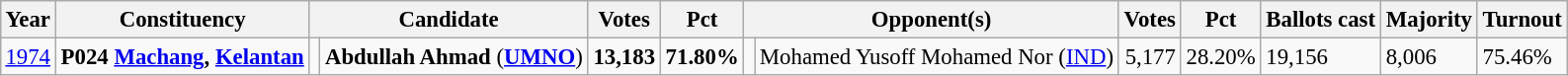<table class="wikitable" style="margin:0.5em ; font-size:95%">
<tr>
<th>Year</th>
<th>Constituency</th>
<th colspan=2>Candidate</th>
<th>Votes</th>
<th>Pct</th>
<th colspan=2>Opponent(s)</th>
<th>Votes</th>
<th>Pct</th>
<th>Ballots cast</th>
<th>Majority</th>
<th>Turnout</th>
</tr>
<tr>
<td><a href='#'>1974</a></td>
<td><strong>P024 <a href='#'>Machang</a>, <a href='#'>Kelantan</a></strong></td>
<td></td>
<td><strong>Abdullah Ahmad</strong> (<a href='#'><strong>UMNO</strong></a>)</td>
<td align=right><strong>13,183</strong></td>
<td><strong>71.80%</strong></td>
<td></td>
<td>Mohamed Yusoff Mohamed Nor (<a href='#'>IND</a>)</td>
<td align=right>5,177</td>
<td>28.20%</td>
<td>19,156</td>
<td>8,006</td>
<td>75.46%</td>
</tr>
</table>
